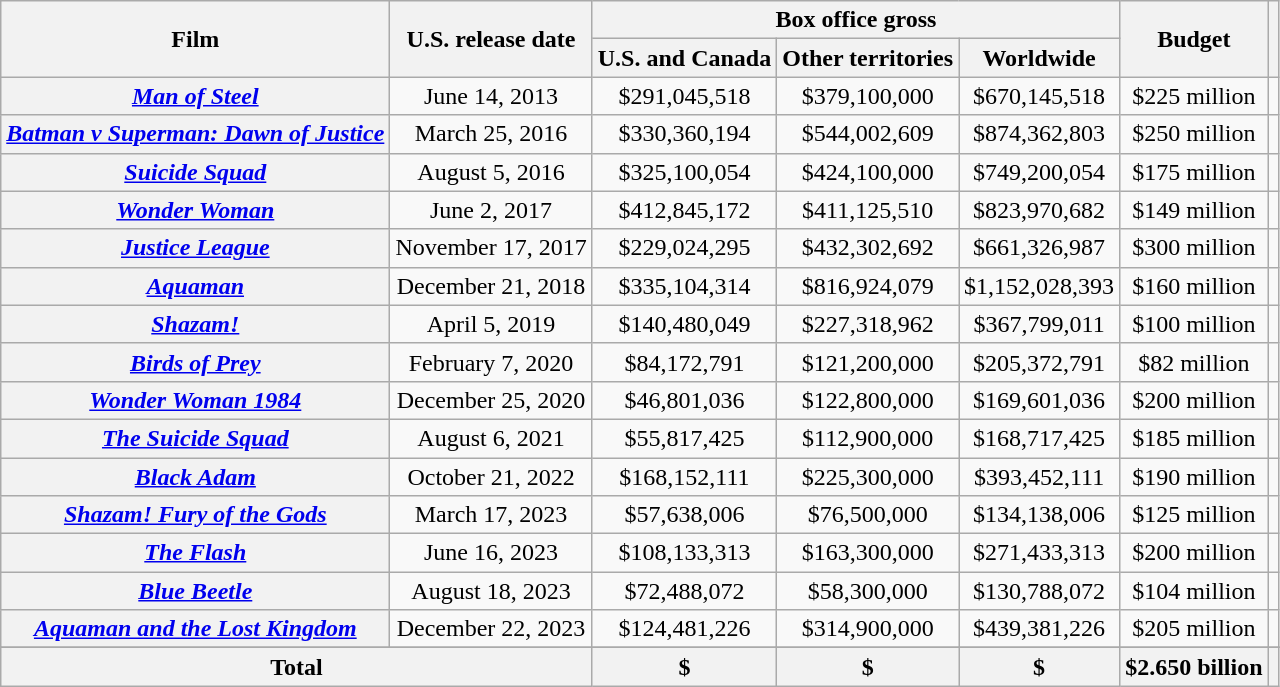<table class="wikitable sortable plainrowheaders" style="text-align: center">
<tr>
<th scope="col" rowspan="2">Film</th>
<th scope="col" rowspan="2">U.S. release date</th>
<th scope="col" colspan="3">Box office gross</th>
<th scope="col" rowspan="2">Budget</th>
<th scope="col" rowspan="2" class=unsortable></th>
</tr>
<tr>
<th scope="col">U.S. and Canada</th>
<th scope="col">Other territories</th>
<th scope="col">Worldwide</th>
</tr>
<tr>
<th scope="row"><em><a href='#'>Man of Steel</a></em></th>
<td>June 14, 2013</td>
<td>$291,045,518</td>
<td>$379,100,000</td>
<td>$670,145,518</td>
<td>$225 million</td>
<td></td>
</tr>
<tr>
<th scope="row"><em><a href='#'>Batman v Superman: Dawn of Justice</a></em></th>
<td>March 25, 2016</td>
<td>$330,360,194</td>
<td>$544,002,609</td>
<td>$874,362,803</td>
<td>$250 million</td>
<td></td>
</tr>
<tr>
<th scope="row"><em><a href='#'>Suicide Squad</a></em></th>
<td>August 5, 2016</td>
<td>$325,100,054</td>
<td>$424,100,000</td>
<td>$749,200,054</td>
<td>$175 million</td>
<td></td>
</tr>
<tr>
<th scope="row"><em><a href='#'>Wonder Woman</a></em></th>
<td>June 2, 2017</td>
<td>$412,845,172</td>
<td>$411,125,510</td>
<td>$823,970,682</td>
<td>$149 million</td>
<td></td>
</tr>
<tr>
<th scope="row"><em><a href='#'>Justice League</a></em></th>
<td>November 17, 2017</td>
<td>$229,024,295</td>
<td>$432,302,692</td>
<td>$661,326,987</td>
<td>$300 million</td>
<td></td>
</tr>
<tr>
<th scope="row"><em><a href='#'>Aquaman</a></em></th>
<td>December 21, 2018</td>
<td>$335,104,314</td>
<td>$816,924,079</td>
<td>$1,152,028,393</td>
<td>$160 million</td>
<td></td>
</tr>
<tr>
<th scope="row"><em><a href='#'>Shazam!</a></em></th>
<td>April 5, 2019</td>
<td>$140,480,049</td>
<td>$227,318,962</td>
<td>$367,799,011</td>
<td>$100 million</td>
<td></td>
</tr>
<tr>
<th scope="row"><em><a href='#'>Birds of Prey</a></em></th>
<td>February 7, 2020</td>
<td>$84,172,791</td>
<td>$121,200,000</td>
<td>$205,372,791</td>
<td>$82 million</td>
<td></td>
</tr>
<tr>
<th scope="row"><em><a href='#'>Wonder Woman 1984</a></em></th>
<td>December 25, 2020</td>
<td>$46,801,036</td>
<td>$122,800,000</td>
<td>$169,601,036</td>
<td>$200 million</td>
<td></td>
</tr>
<tr>
<th scope="row"><em><a href='#'>The Suicide Squad</a></em></th>
<td>August 6, 2021</td>
<td>$55,817,425</td>
<td>$112,900,000</td>
<td>$168,717,425</td>
<td>$185 million</td>
<td></td>
</tr>
<tr>
<th scope="row"><em><a href='#'>Black Adam</a></em></th>
<td>October 21, 2022</td>
<td>$168,152,111</td>
<td>$225,300,000</td>
<td>$393,452,111</td>
<td>$190 million</td>
<td></td>
</tr>
<tr>
<th scope="row"><em><a href='#'>Shazam! Fury of the Gods</a></em></th>
<td>March 17, 2023</td>
<td>$57,638,006</td>
<td>$76,500,000</td>
<td>$134,138,006</td>
<td>$125 million</td>
<td></td>
</tr>
<tr>
<th scope="row"><em><a href='#'>The Flash</a></em></th>
<td>June 16, 2023</td>
<td>$108,133,313</td>
<td>$163,300,000</td>
<td>$271,433,313</td>
<td>$200 million</td>
<td></td>
</tr>
<tr>
<th scope="row"><em><a href='#'>Blue Beetle</a></em></th>
<td>August 18, 2023</td>
<td>$72,488,072</td>
<td>$58,300,000</td>
<td>$130,788,072</td>
<td>$104 million</td>
<td></td>
</tr>
<tr>
<th scope="row"><em><a href='#'>Aquaman and the Lost Kingdom</a></em></th>
<td>December 22, 2023</td>
<td>$124,481,226</td>
<td>$314,900,000</td>
<td>$439,381,226</td>
<td>$205 million</td>
<td></td>
</tr>
<tr>
</tr>
<tr style="font-weight: bold">
<th scope="col" colspan="2"><strong>Total</strong></th>
<th>$</th>
<th>$</th>
<th>$</th>
<th>$2.650 billion</th>
<th></th>
</tr>
</table>
